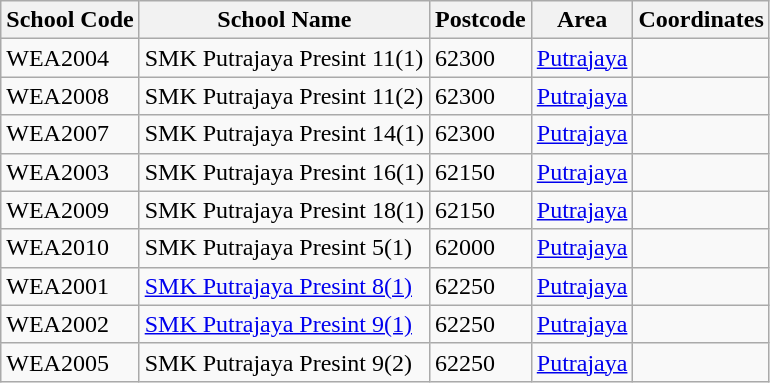<table class="wikitable sortable">
<tr>
<th>School Code</th>
<th>School Name</th>
<th>Postcode</th>
<th>Area</th>
<th>Coordinates</th>
</tr>
<tr>
<td>WEA2004</td>
<td>SMK Putrajaya Presint 11(1)</td>
<td>62300</td>
<td><a href='#'>Putrajaya</a></td>
<td></td>
</tr>
<tr>
<td>WEA2008</td>
<td>SMK Putrajaya Presint 11(2)</td>
<td>62300</td>
<td><a href='#'>Putrajaya</a></td>
<td></td>
</tr>
<tr>
<td>WEA2007</td>
<td>SMK Putrajaya Presint 14(1)</td>
<td>62300</td>
<td><a href='#'>Putrajaya</a></td>
<td></td>
</tr>
<tr>
<td>WEA2003</td>
<td>SMK Putrajaya Presint 16(1)</td>
<td>62150</td>
<td><a href='#'>Putrajaya</a></td>
<td></td>
</tr>
<tr>
<td>WEA2009</td>
<td>SMK Putrajaya Presint 18(1)</td>
<td>62150</td>
<td><a href='#'>Putrajaya</a></td>
<td></td>
</tr>
<tr>
<td>WEA2010</td>
<td>SMK Putrajaya Presint 5(1)</td>
<td>62000</td>
<td><a href='#'>Putrajaya</a></td>
<td></td>
</tr>
<tr>
<td>WEA2001</td>
<td><a href='#'>SMK Putrajaya Presint 8(1)</a></td>
<td>62250</td>
<td><a href='#'>Putrajaya</a></td>
<td></td>
</tr>
<tr>
<td>WEA2002</td>
<td><a href='#'>SMK Putrajaya Presint 9(1)</a></td>
<td>62250</td>
<td><a href='#'>Putrajaya</a></td>
<td></td>
</tr>
<tr>
<td>WEA2005</td>
<td>SMK Putrajaya Presint 9(2)</td>
<td>62250</td>
<td><a href='#'>Putrajaya</a></td>
<td></td>
</tr>
</table>
